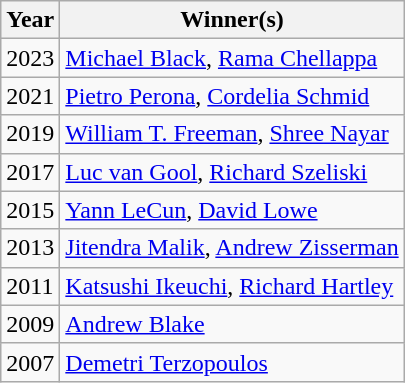<table class="wikitable sortable">
<tr>
<th>Year</th>
<th>Winner(s)</th>
</tr>
<tr>
<td>2023</td>
<td><a href='#'>Michael Black</a>, <a href='#'>Rama Chellappa</a></td>
</tr>
<tr>
<td>2021</td>
<td><a href='#'>Pietro Perona</a>, <a href='#'>Cordelia Schmid</a></td>
</tr>
<tr>
<td>2019</td>
<td><a href='#'>William T. Freeman</a>, <a href='#'>Shree Nayar</a></td>
</tr>
<tr>
<td>2017</td>
<td><a href='#'>Luc van Gool</a>, <a href='#'>Richard Szeliski</a></td>
</tr>
<tr>
<td>2015</td>
<td><a href='#'>Yann LeCun</a>, <a href='#'>David Lowe</a></td>
</tr>
<tr>
<td>2013</td>
<td><a href='#'>Jitendra Malik</a>, <a href='#'>Andrew Zisserman</a></td>
</tr>
<tr>
<td>2011</td>
<td><a href='#'>Katsushi Ikeuchi</a>, <a href='#'>Richard Hartley</a></td>
</tr>
<tr>
<td>2009</td>
<td><a href='#'>Andrew Blake</a></td>
</tr>
<tr>
<td>2007</td>
<td><a href='#'>Demetri Terzopoulos</a></td>
</tr>
</table>
